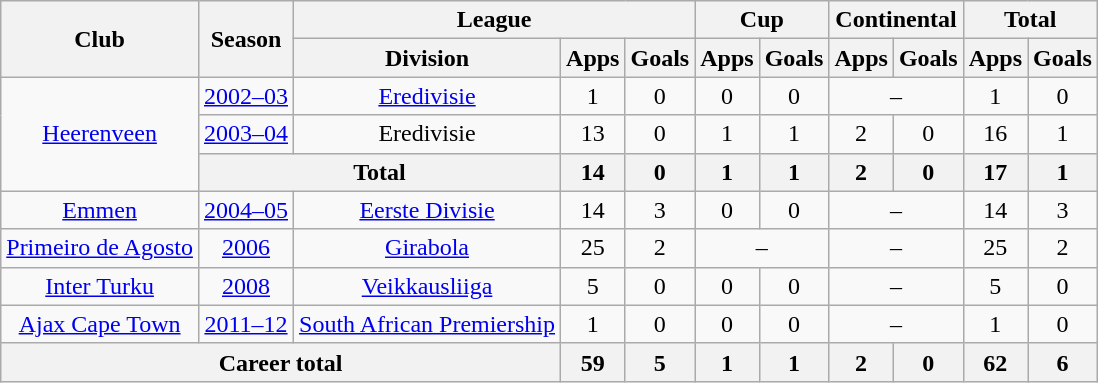<table class="wikitable" style="text-align:center">
<tr>
<th rowspan="2">Club</th>
<th rowspan="2">Season</th>
<th colspan="3">League</th>
<th colspan="2">Cup</th>
<th colspan="2">Continental</th>
<th colspan="2">Total</th>
</tr>
<tr>
<th>Division</th>
<th>Apps</th>
<th>Goals</th>
<th>Apps</th>
<th>Goals</th>
<th>Apps</th>
<th>Goals</th>
<th>Apps</th>
<th>Goals</th>
</tr>
<tr>
<td rowspan=3><a href='#'>Heerenveen</a></td>
<td><a href='#'>2002–03</a></td>
<td><a href='#'>Eredivisie</a></td>
<td>1</td>
<td>0</td>
<td>0</td>
<td>0</td>
<td colspan=2>–</td>
<td>1</td>
<td>0</td>
</tr>
<tr>
<td><a href='#'>2003–04</a></td>
<td>Eredivisie</td>
<td>13</td>
<td>0</td>
<td>1</td>
<td>1</td>
<td>2</td>
<td>0</td>
<td>16</td>
<td>1</td>
</tr>
<tr>
<th colspan=2>Total</th>
<th>14</th>
<th>0</th>
<th>1</th>
<th>1</th>
<th>2</th>
<th>0</th>
<th>17</th>
<th>1</th>
</tr>
<tr>
<td><a href='#'>Emmen</a></td>
<td><a href='#'>2004–05</a></td>
<td><a href='#'>Eerste Divisie</a></td>
<td>14</td>
<td>3</td>
<td>0</td>
<td>0</td>
<td colspan=2>–</td>
<td>14</td>
<td>3</td>
</tr>
<tr>
<td><a href='#'>Primeiro de Agosto</a></td>
<td><a href='#'>2006</a></td>
<td><a href='#'>Girabola</a></td>
<td>25</td>
<td>2</td>
<td colspan=2>–</td>
<td colspan=2>–</td>
<td>25</td>
<td>2</td>
</tr>
<tr>
<td><a href='#'>Inter Turku</a></td>
<td><a href='#'>2008</a></td>
<td><a href='#'>Veikkausliiga</a></td>
<td>5</td>
<td>0</td>
<td>0</td>
<td>0</td>
<td colspan=2>–</td>
<td>5</td>
<td>0</td>
</tr>
<tr>
<td><a href='#'>Ajax Cape Town</a></td>
<td><a href='#'>2011–12</a></td>
<td><a href='#'>South African Premiership</a></td>
<td>1</td>
<td>0</td>
<td>0</td>
<td>0</td>
<td colspan=2>–</td>
<td>1</td>
<td>0</td>
</tr>
<tr>
<th colspan="3">Career total</th>
<th>59</th>
<th>5</th>
<th>1</th>
<th>1</th>
<th>2</th>
<th>0</th>
<th>62</th>
<th>6</th>
</tr>
</table>
